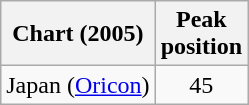<table class="wikitable">
<tr>
<th>Chart (2005)</th>
<th>Peak<br>position</th>
</tr>
<tr>
<td>Japan (<a href='#'>Oricon</a>)</td>
<td align="center">45</td>
</tr>
</table>
